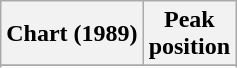<table class="wikitable sortable">
<tr>
<th align="left">Chart (1989)</th>
<th align="center">Peak<br>position</th>
</tr>
<tr>
</tr>
<tr>
</tr>
</table>
